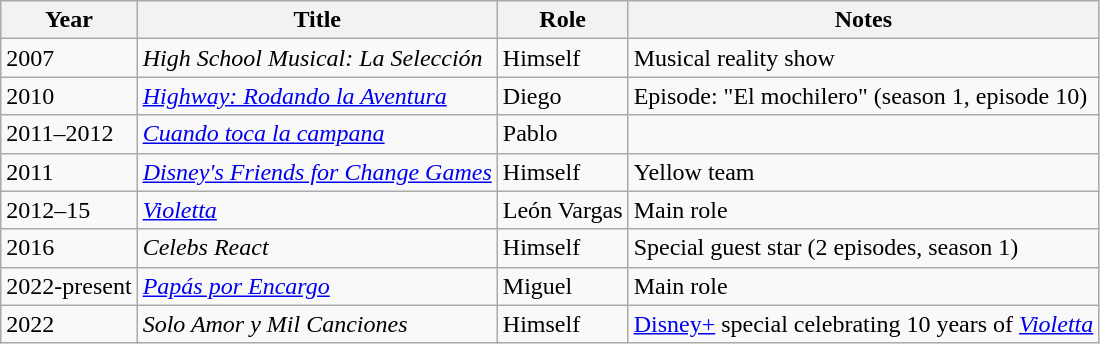<table class="wikitable sortable">
<tr>
<th scope="col">Year</th>
<th scope="col">Title</th>
<th scope="col">Role</th>
<th scope="col" class="unsortable">Notes</th>
</tr>
<tr>
<td>2007</td>
<td><em>High School Musical: La Selección</em></td>
<td>Himself</td>
<td>Musical reality show</td>
</tr>
<tr>
<td>2010</td>
<td><em><a href='#'>Highway: Rodando la Aventura</a></em></td>
<td>Diego</td>
<td>Episode: "El mochilero" (season 1, episode 10)</td>
</tr>
<tr>
<td>2011–2012</td>
<td><em><a href='#'>Cuando toca la campana</a></em></td>
<td>Pablo</td>
<td></td>
</tr>
<tr>
<td>2011</td>
<td><em><a href='#'>Disney's Friends for Change Games</a></em></td>
<td>Himself</td>
<td>Yellow team</td>
</tr>
<tr>
<td>2012–15</td>
<td><em><a href='#'>Violetta</a></em></td>
<td>León Vargas</td>
<td>Main role</td>
</tr>
<tr>
<td>2016</td>
<td><em>Celebs React</em></td>
<td>Himself</td>
<td>Special guest star (2 episodes, season 1)</td>
</tr>
<tr>
<td>2022-present</td>
<td><em><a href='#'> Papás por Encargo</a></em></td>
<td>Miguel</td>
<td>Main role</td>
</tr>
<tr>
<td>2022</td>
<td><em>Solo Amor y Mil Canciones</em></td>
<td>Himself</td>
<td><a href='#'>Disney+</a> special celebrating 10 years of <em><a href='#'>Violetta</a></em></td>
</tr>
</table>
